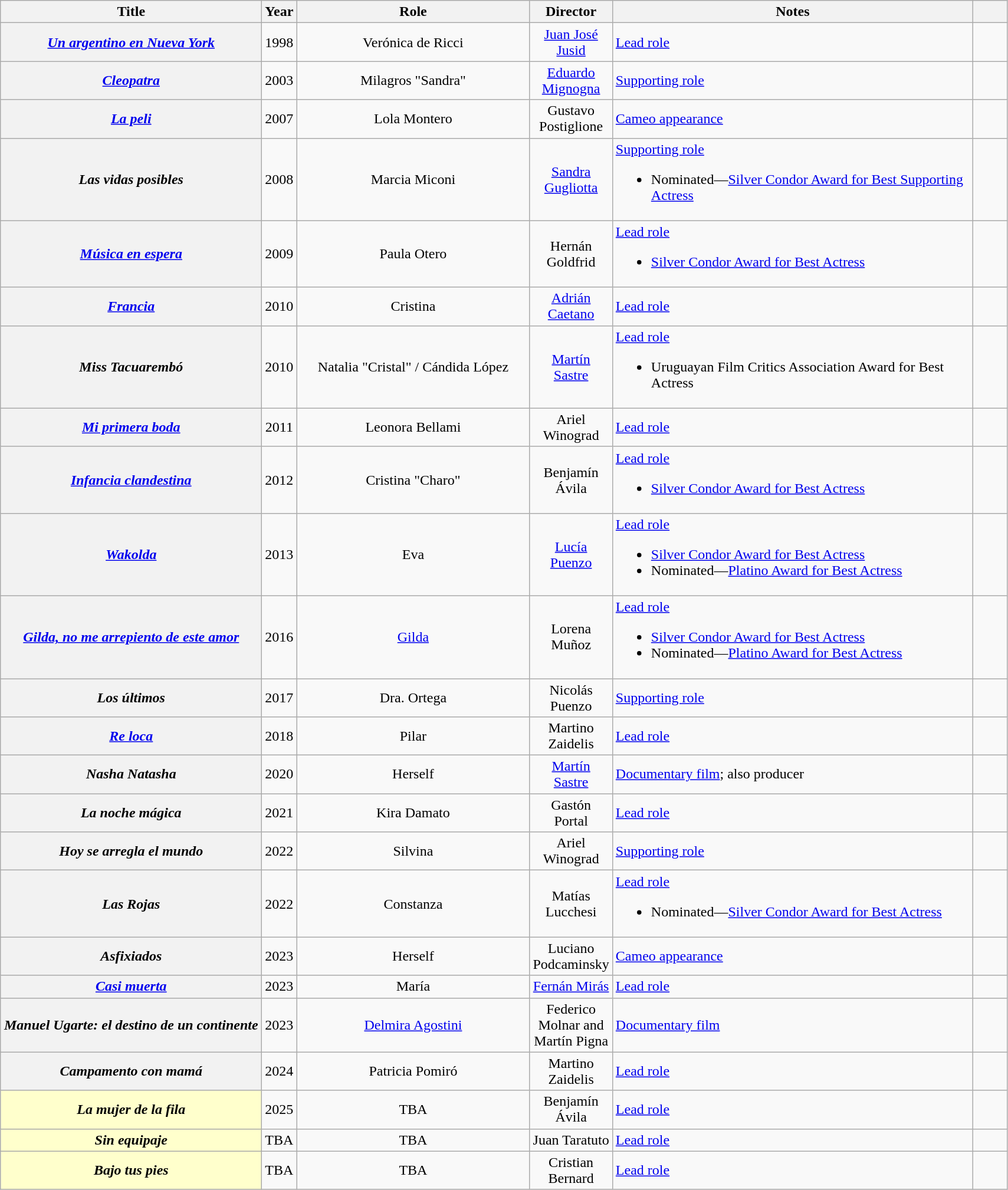<table class="wikitable sortable plainrowheaders" style="text-align:center;">
<tr>
<th scope="col" style="width: 18em;">Title</th>
<th scope="col" style="width: 2em;">Year</th>
<th scope="col" style="width: 16em;">Role</th>
<th scope="col" style="width: 2em;">Director</th>
<th scope="col" style="width: 25em;" class="unsortable">Notes</th>
<th scope="col" style="width: 2em;" class="unsortable"></th>
</tr>
<tr>
<th scope="row"><em><a href='#'>Un argentino en Nueva York</a></em></th>
<td>1998</td>
<td>Verónica de Ricci</td>
<td><a href='#'>Juan José Jusid</a></td>
<td style="text-align:left;"><a href='#'>Lead role</a></td>
<td></td>
</tr>
<tr>
<th scope="row"><em><a href='#'>Cleopatra</a></em></th>
<td>2003</td>
<td>Milagros "Sandra"</td>
<td><a href='#'>Eduardo Mignogna</a></td>
<td style="text-align:left;"><a href='#'>Supporting role</a></td>
<td></td>
</tr>
<tr>
<th scope="row"><em><a href='#'>La peli</a></em></th>
<td>2007</td>
<td>Lola Montero</td>
<td>Gustavo Postiglione</td>
<td style="text-align:left;"><a href='#'>Cameo appearance</a></td>
<td></td>
</tr>
<tr>
<th scope="row"><em>Las vidas posibles</em></th>
<td>2008</td>
<td>Marcia Miconi</td>
<td><a href='#'>Sandra Gugliotta</a></td>
<td style="text-align:left;"><a href='#'>Supporting role</a><br><ul><li>Nominated—<a href='#'>Silver Condor Award for Best Supporting Actress</a></li></ul></td>
<td></td>
</tr>
<tr>
<th scope="row"><em><a href='#'>Música en espera</a></em></th>
<td>2009</td>
<td>Paula Otero</td>
<td>Hernán Goldfrid</td>
<td style="text-align:left;"><a href='#'>Lead role</a><br><ul><li><a href='#'>Silver Condor Award for Best Actress</a></li></ul></td>
<td></td>
</tr>
<tr>
<th scope="row"><em><a href='#'>Francia</a></em></th>
<td>2010</td>
<td>Cristina</td>
<td><a href='#'>Adrián Caetano</a></td>
<td style="text-align:left;"><a href='#'>Lead role</a></td>
<td></td>
</tr>
<tr>
<th scope="row"><em>Miss Tacuarembó</em></th>
<td>2010</td>
<td>Natalia "Cristal" / Cándida López</td>
<td><a href='#'>Martín Sastre</a></td>
<td style="text-align:left;"><a href='#'>Lead role</a><br><ul><li>Uruguayan Film Critics Association Award for Best Actress</li></ul></td>
<td></td>
</tr>
<tr>
<th scope="row"><em><a href='#'>Mi primera boda</a></em></th>
<td>2011</td>
<td>Leonora Bellami</td>
<td>Ariel Winograd</td>
<td style="text-align:left;"><a href='#'>Lead role</a></td>
<td></td>
</tr>
<tr>
<th scope="row"><em><a href='#'>Infancia clandestina</a></em></th>
<td>2012</td>
<td>Cristina "Charo"</td>
<td>Benjamín Ávila</td>
<td style="text-align:left;"><a href='#'>Lead role</a><br><ul><li><a href='#'>Silver Condor Award for Best Actress</a></li></ul></td>
<td></td>
</tr>
<tr>
<th scope="row"><em><a href='#'>Wakolda</a></em></th>
<td>2013</td>
<td>Eva</td>
<td><a href='#'>Lucía Puenzo</a></td>
<td style="text-align:left;"><a href='#'>Lead role</a><br><ul><li><a href='#'>Silver Condor Award for Best Actress</a></li><li>Nominated—<a href='#'>Platino Award for Best Actress</a></li></ul></td>
</tr>
<tr>
<th scope="row"><em><a href='#'>Gilda, no me arrepiento de este amor</a></em></th>
<td>2016</td>
<td><a href='#'>Gilda</a></td>
<td>Lorena Muñoz</td>
<td style="text-align:left;"><a href='#'>Lead role</a><br><ul><li><a href='#'>Silver Condor Award for Best Actress</a></li><li>Nominated—<a href='#'>Platino Award for Best Actress</a></li></ul></td>
<td></td>
</tr>
<tr>
<th scope="row"><em>Los últimos</em></th>
<td>2017</td>
<td>Dra. Ortega</td>
<td>Nicolás Puenzo</td>
<td style="text-align:left;"><a href='#'>Supporting role</a></td>
<td></td>
</tr>
<tr>
<th scope="row"><em><a href='#'>Re loca</a></em></th>
<td>2018</td>
<td>Pilar</td>
<td>Martino Zaidelis</td>
<td style="text-align:left;"><a href='#'>Lead role</a></td>
<td></td>
</tr>
<tr>
<th scope="row"><em>Nasha Natasha</em></th>
<td>2020</td>
<td>Herself</td>
<td><a href='#'>Martín Sastre</a></td>
<td style="text-align:left;"><a href='#'>Documentary film</a>; also producer</td>
<td></td>
</tr>
<tr>
<th scope="row"><em>La noche mágica</em></th>
<td>2021</td>
<td>Kira Damato</td>
<td>Gastón Portal</td>
<td style="text-align:left;"><a href='#'>Lead role</a></td>
<td></td>
</tr>
<tr>
<th scope="row"><em>Hoy se arregla el mundo</em></th>
<td>2022</td>
<td>Silvina</td>
<td>Ariel Winograd</td>
<td style="text-align:left;"><a href='#'>Supporting role</a></td>
<td></td>
</tr>
<tr>
<th scope="row"><em>Las Rojas</em></th>
<td>2022</td>
<td>Constanza</td>
<td>Matías Lucchesi</td>
<td style="text-align:left;"><a href='#'>Lead role</a><br><ul><li>Nominated—<a href='#'>Silver Condor Award for Best Actress</a></li></ul></td>
<td></td>
</tr>
<tr>
<th scope="row"><em>Asfixiados</em></th>
<td>2023</td>
<td>Herself</td>
<td>Luciano Podcaminsky</td>
<td style="text-align:left;"><a href='#'>Cameo appearance</a></td>
<td></td>
</tr>
<tr>
<th scope="row"><em><a href='#'>Casi muerta</a></em></th>
<td>2023</td>
<td>María</td>
<td><a href='#'>Fernán Mirás</a></td>
<td style="text-align:left;"><a href='#'>Lead role</a></td>
<td></td>
</tr>
<tr>
<th scope="row"><em>Manuel Ugarte: el destino de un continente</em></th>
<td>2023</td>
<td><a href='#'>Delmira Agostini</a></td>
<td>Federico Molnar and Martín Pigna</td>
<td style="text-align:left;"><a href='#'>Documentary film</a></td>
<td></td>
</tr>
<tr>
<th scope="row"><em>Campamento con mamá</em></th>
<td>2024</td>
<td>Patricia Pomiró</td>
<td>Martino Zaidelis</td>
<td style="text-align:left;"><a href='#'>Lead role</a></td>
<td></td>
</tr>
<tr>
<th scope="row" style="background:#ffc;"><em>La mujer de la fila</em> </th>
<td>2025</td>
<td>TBA</td>
<td>Benjamín Ávila</td>
<td style="text-align:left;"><a href='#'>Lead role</a></td>
<td></td>
</tr>
<tr>
<th scope="row" style="background:#ffc;"><em>Sin equipaje</em> </th>
<td>TBA</td>
<td>TBA</td>
<td>Juan Taratuto</td>
<td style="text-align:left;"><a href='#'>Lead role</a></td>
<td></td>
</tr>
<tr>
<th scope="row" style="background:#ffc;"><em>Bajo tus pies</em> </th>
<td>TBA</td>
<td>TBA</td>
<td>Cristian Bernard</td>
<td style="text-align:left;"><a href='#'>Lead role</a></td>
<td></td>
</tr>
</table>
